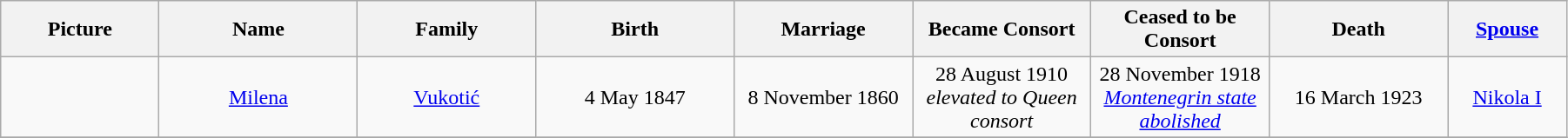<table width=95% class="wikitable">
<tr>
<th width = "8%">Picture</th>
<th width = "10%">Name</th>
<th width = "9%">Family</th>
<th width = "10%">Birth</th>
<th width = "9%">Marriage</th>
<th width = "9%">Became Consort</th>
<th width = "9%">Ceased to be Consort</th>
<th width = "9%">Death</th>
<th width = "6%"><a href='#'>Spouse</a></th>
</tr>
<tr>
<td align="center"></td>
<td align="center"><a href='#'>Milena</a></td>
<td align="center"><a href='#'>Vukotić</a></td>
<td align="center">4 May 1847</td>
<td align="center">8 November 1860</td>
<td align="center">28 August 1910<br><em>elevated to Queen consort</em></td>
<td align="center">28 November 1918<br><a href='#'><em>Montenegrin state abolished</em></a></td>
<td align="center">16 March 1923</td>
<td align="center"><a href='#'>Nikola I</a></td>
</tr>
<tr>
</tr>
</table>
